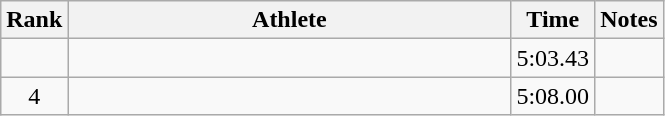<table class="wikitable" style="text-align:center">
<tr>
<th>Rank</th>
<th Style="width:18em">Athlete</th>
<th>Time</th>
<th>Notes</th>
</tr>
<tr>
<td></td>
<td style="text-align:left"></td>
<td>5:03.43</td>
<td></td>
</tr>
<tr>
<td>4</td>
<td style="text-align:left"></td>
<td>5:08.00</td>
<td></td>
</tr>
</table>
